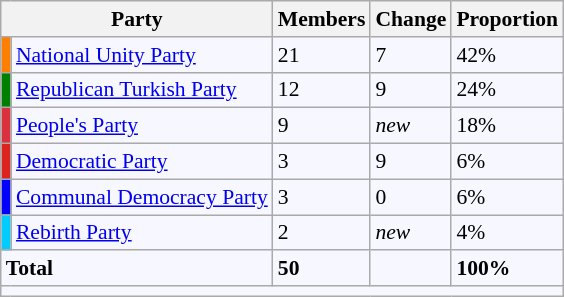<table class=wikitable style="border:1px solid #8888aa; background-color:#f7f8ff; padding:0px; font-size:90%;">
<tr>
<th colspan="2">Party</th>
<th>Members</th>
<th>Change</th>
<th>Proportion</th>
</tr>
<tr>
<td style="background: #FF7F00"></td>
<td><a href='#'>National Unity Party</a></td>
<td>21</td>
<td>7</td>
<td>42%</td>
</tr>
<tr>
<td style="background: #008000"></td>
<td><a href='#'>Republican Turkish Party</a></td>
<td>12</td>
<td>9</td>
<td>24%</td>
</tr>
<tr>
<td style="background: #DB303D"></td>
<td><a href='#'>People's Party</a></td>
<td>9</td>
<td><em>new</em></td>
<td>18%</td>
</tr>
<tr>
<td style="background: #DC241f"></td>
<td><a href='#'>Democratic Party</a></td>
<td>3</td>
<td>9</td>
<td>6%</td>
</tr>
<tr>
<td style="background: #0000FF"></td>
<td><a href='#'>Communal Democracy Party</a></td>
<td>3</td>
<td>0</td>
<td>6%</td>
</tr>
<tr>
<td style="background: #00CCFF"></td>
<td><a href='#'>Rebirth Party</a></td>
<td>2</td>
<td><em>new</em></td>
<td>4%</td>
</tr>
<tr>
<td colspan="2"><strong>Total</strong></td>
<td><strong>50</strong></td>
<td></td>
<td><strong>100%</strong></td>
</tr>
<tr>
<td colspan="7"></td>
</tr>
</table>
